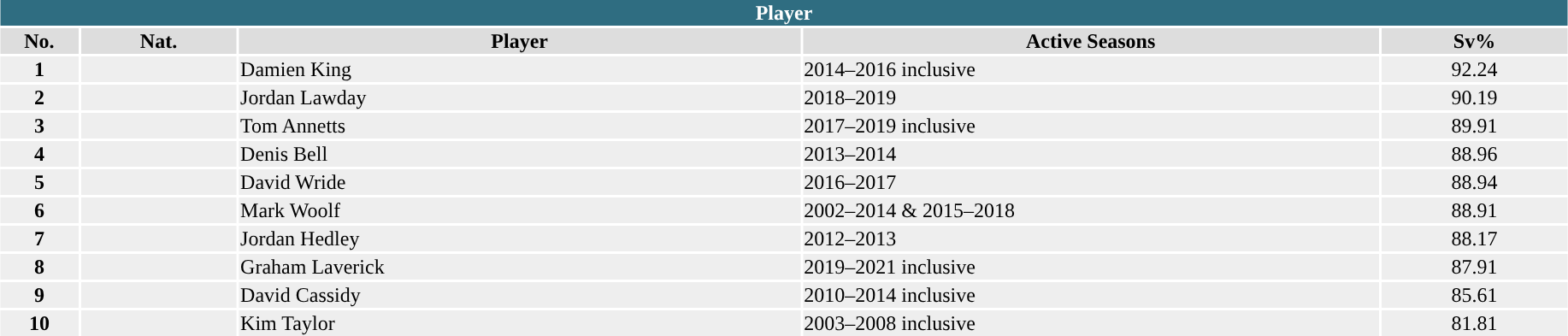<table class="toccolours"  style="width:97%; clear:both; margin:1.5em auto; text-align:center;">
<tr>
<th colspan="11" style="background:#2f6d81; color:white;”">Player</th>
</tr>
<tr style="background:#ddd;">
<th width=5%>No.</th>
<th width=10%>Nat.</th>
<th !width=30%>Player</th>
<th width=37%>Active Seasons</th>
<th widith=18%>Sv%</th>
</tr>
<tr style="background:#eee;">
<td><strong>1</strong></td>
<td></td>
<td align="left">Damien King</td>
<td align=left>2014–2016 inclusive</td>
<td>92.24</td>
</tr>
<tr style="background:#eee;">
<td><strong>2</strong></td>
<td></td>
<td align=left>Jordan Lawday</td>
<td align=left>2018–2019</td>
<td>90.19</td>
</tr>
<tr style="background:#eee;">
<td><strong>3</strong></td>
<td></td>
<td align=left>Tom Annetts</td>
<td align=left>2017–2019 inclusive</td>
<td>89.91</td>
</tr>
<tr style="background:#eee;">
<td><strong>4</strong></td>
<td></td>
<td align=left>Denis Bell</td>
<td align=left>2013–2014</td>
<td>88.96</td>
</tr>
<tr style="background:#eee;">
<td><strong>5</strong></td>
<td></td>
<td align=left>David Wride</td>
<td align=left>2016–2017</td>
<td>88.94</td>
</tr>
<tr style="background:#eee;">
<td><strong>6</strong></td>
<td></td>
<td align=left>Mark Woolf</td>
<td align=left>2002–2014 & 2015–2018</td>
<td>88.91</td>
</tr>
<tr style="background:#eee;">
<td><strong>7</strong></td>
<td></td>
<td align=left>Jordan Hedley</td>
<td align=left>2012–2013</td>
<td>88.17</td>
</tr>
<tr style="background:#eee;">
<td><strong>8</strong></td>
<td></td>
<td align=left>Graham Laverick</td>
<td align=left>2019–2021 inclusive</td>
<td>87.91</td>
</tr>
<tr style="background:#eee;">
<td><strong>9</strong></td>
<td></td>
<td align=left>David Cassidy</td>
<td align=left>2010–2014 inclusive</td>
<td>85.61</td>
</tr>
<tr style="background:#eee;">
<td><strong>10</strong></td>
<td></td>
<td align=left>Kim Taylor</td>
<td align=left>2003–2008 inclusive</td>
<td>81.81</td>
</tr>
</table>
